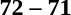<table style="text-align:center">
<tr>
<th width=200></th>
<th width=100></th>
<th width=200></th>
</tr>
<tr>
<td align=right><strong></strong></td>
<td><strong>72 – 71</strong></td>
<td align=left></td>
</tr>
</table>
